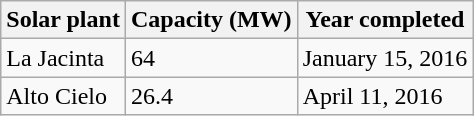<table class="wikitable sortable">
<tr>
<th>Solar plant</th>
<th>Capacity (MW)</th>
<th>Year completed</th>
</tr>
<tr>
<td>La Jacinta</td>
<td>64</td>
<td>January 15, 2016</td>
</tr>
<tr>
<td>Alto Cielo</td>
<td>26.4</td>
<td>April 11, 2016</td>
</tr>
</table>
